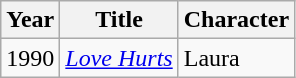<table class="wikitable">
<tr>
<th>Year</th>
<th>Title</th>
<th>Character</th>
</tr>
<tr>
<td>1990</td>
<td><em><a href='#'>Love Hurts</a></em></td>
<td>Laura</td>
</tr>
</table>
